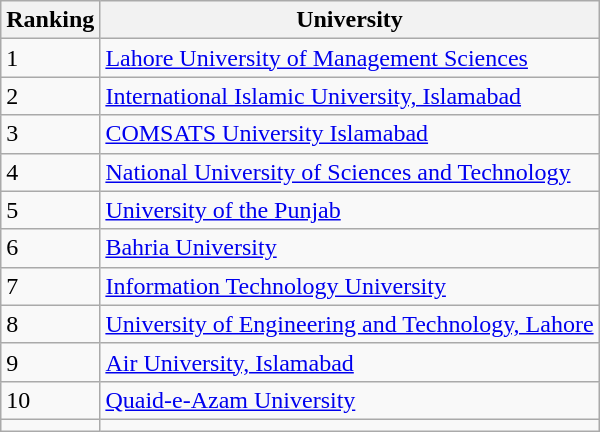<table class="wikitable sortable">
<tr>
<th>Ranking</th>
<th>University</th>
</tr>
<tr>
<td>1</td>
<td><a href='#'>Lahore University of Management Sciences</a></td>
</tr>
<tr>
<td>2</td>
<td><a href='#'>International Islamic University, Islamabad</a></td>
</tr>
<tr>
<td>3</td>
<td><a href='#'>COMSATS University Islamabad</a></td>
</tr>
<tr>
<td>4</td>
<td><a href='#'>National University of Sciences and Technology</a></td>
</tr>
<tr>
<td>5</td>
<td><a href='#'>University of the Punjab</a></td>
</tr>
<tr>
<td>6</td>
<td><a href='#'>Bahria University</a></td>
</tr>
<tr>
<td>7</td>
<td><a href='#'>Information Technology University</a></td>
</tr>
<tr>
<td>8</td>
<td><a href='#'>University of Engineering and Technology, Lahore</a></td>
</tr>
<tr>
<td>9</td>
<td><a href='#'>Air University, Islamabad</a></td>
</tr>
<tr>
<td>10</td>
<td><a href='#'>Quaid-e-Azam University</a></td>
</tr>
<tr>
<td></td>
</tr>
</table>
